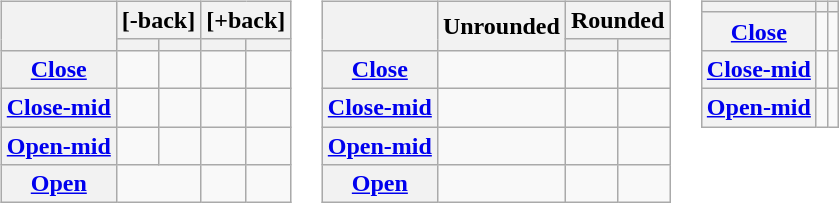<table>
<tr style="vertical-align: top;">
<td><br><table class="wikitable" style="text-align: center;">
<tr>
<th rowspan="2"> </th>
<th colspan="2">[-back]</th>
<th colspan="2">[+back]</th>
</tr>
<tr>
<th></th>
<th></th>
<th></th>
<th></th>
</tr>
<tr class="nounderlines">
<th><a href='#'>Close</a></th>
<td></td>
<td></td>
<td></td>
<td></td>
</tr>
<tr class="nounderlines">
<th><a href='#'>Close-mid</a></th>
<td></td>
<td></td>
<td></td>
<td></td>
</tr>
<tr class="nounderlines">
<th><a href='#'>Open-mid</a></th>
<td></td>
<td></td>
<td></td>
<td></td>
</tr>
<tr class="nounderlines">
<th><a href='#'>Open</a></th>
<td colspan="2"></td>
<td></td>
<td></td>
</tr>
</table>
</td>
<td valign="top"><br><table class="wikitable" style="text-align: center">
<tr>
<th rowspan="2"></th>
<th rowspan="2">Unrounded</th>
<th colspan="2">Rounded</th>
</tr>
<tr>
<th></th>
<th></th>
</tr>
<tr class="nounderlines">
<th><a href='#'>Close</a></th>
<td></td>
<td></td>
<td></td>
</tr>
<tr>
<th><a href='#'>Close-mid</a></th>
<td></td>
<td></td>
<td></td>
</tr>
<tr>
<th><a href='#'>Open-mid</a></th>
<td></td>
<td></td>
<td></td>
</tr>
<tr>
<th><a href='#'>Open</a></th>
<td></td>
<td></td>
<td></td>
</tr>
</table>
</td>
<td valign="top"><br><table class="wikitable" style="text-align: center">
<tr>
<th></th>
<th></th>
<th></th>
</tr>
<tr>
<th><a href='#'>Close</a></th>
<td></td>
<td></td>
</tr>
<tr>
<th><a href='#'>Close-mid</a></th>
<td></td>
<td></td>
</tr>
<tr>
<th><a href='#'>Open-mid</a></th>
<td></td>
<td></td>
</tr>
</table>
</td>
</tr>
</table>
